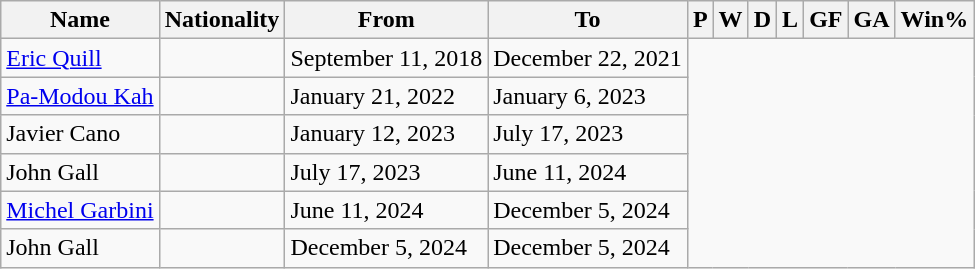<table class="wikitable plainrowheaders sortable" style="text-align:center">
<tr>
<th>Name</th>
<th>Nationality</th>
<th>From</th>
<th class="unsortable">To</th>
<th>P</th>
<th>W</th>
<th>D</th>
<th>L</th>
<th>GF</th>
<th>GA</th>
<th>Win%</th>
</tr>
<tr>
<td scope="row" style="text-align:left"><a href='#'>Eric Quill</a></td>
<td align="left"></td>
<td align="left">September 11, 2018</td>
<td align="left">December 22, 2021<br></td>
</tr>
<tr>
<td scope="row" style="text-align:left"><a href='#'>Pa-Modou Kah</a></td>
<td align="left"></td>
<td align="left">January 21, 2022</td>
<td align="left">January 6, 2023<br></td>
</tr>
<tr>
<td scope="row" style="text-align:left">Javier Cano</td>
<td align="left"></td>
<td align="left">January 12, 2023</td>
<td align="left">July 17, 2023<br></td>
</tr>
<tr>
<td scope="row" style="text-align:left">John Gall</td>
<td align="left"></td>
<td align="left">July 17, 2023</td>
<td align="left">June 11, 2024<br></td>
</tr>
<tr>
<td scope="row" style="text-align:left"><a href='#'>Michel Garbini</a></td>
<td align="left"></td>
<td align="left">June 11, 2024</td>
<td align="left">December 5, 2024<br></td>
</tr>
<tr>
<td scope="row" style="text-align:left">John Gall</td>
<td align="left"></td>
<td align="left">December 5, 2024</td>
<td align="left">December 5, 2024<br></td>
</tr>
</table>
